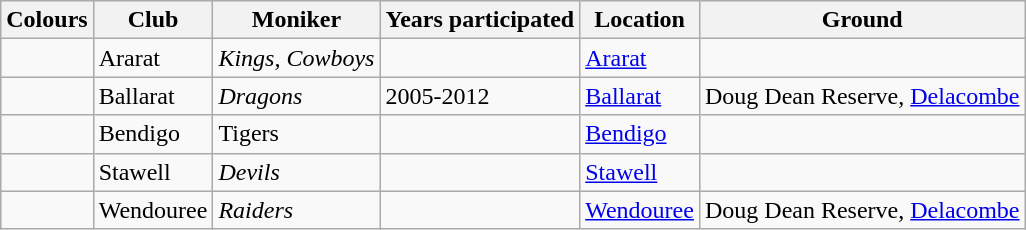<table class="wikitable">
<tr>
<th>Colours</th>
<th>Club</th>
<th>Moniker</th>
<th>Years participated</th>
<th>Location</th>
<th>Ground</th>
</tr>
<tr>
<td></td>
<td>Ararat</td>
<td><em>Kings, Cowboys</em></td>
<td></td>
<td><a href='#'>Ararat</a></td>
<td></td>
</tr>
<tr>
<td></td>
<td>Ballarat</td>
<td><em>Dragons</em></td>
<td>2005-2012</td>
<td><a href='#'>Ballarat</a></td>
<td>Doug Dean Reserve, <a href='#'>Delacombe</a></td>
</tr>
<tr>
<td></td>
<td>Bendigo</td>
<td>Tigers</td>
<td></td>
<td><a href='#'>Bendigo</a></td>
<td></td>
</tr>
<tr>
<td></td>
<td>Stawell</td>
<td><em>Devils</em></td>
<td></td>
<td><a href='#'>Stawell</a></td>
<td></td>
</tr>
<tr>
<td></td>
<td>Wendouree</td>
<td><em>Raiders</em></td>
<td></td>
<td><a href='#'>Wendouree</a></td>
<td>Doug Dean Reserve, <a href='#'>Delacombe</a></td>
</tr>
</table>
